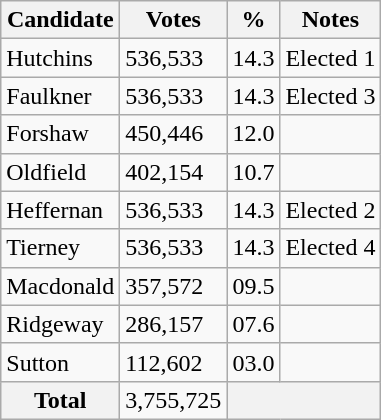<table class="wikitable">
<tr>
<th>Candidate</th>
<th>Votes</th>
<th>%</th>
<th>Notes</th>
</tr>
<tr>
<td>Hutchins</td>
<td>536,533</td>
<td>14.3</td>
<td>Elected 1</td>
</tr>
<tr>
<td>Faulkner</td>
<td>536,533</td>
<td>14.3</td>
<td>Elected 3</td>
</tr>
<tr>
<td>Forshaw</td>
<td>450,446</td>
<td>12.0</td>
<td></td>
</tr>
<tr>
<td>Oldfield</td>
<td>402,154</td>
<td>10.7</td>
<td></td>
</tr>
<tr>
<td>Heffernan</td>
<td>536,533</td>
<td>14.3</td>
<td>Elected 2</td>
</tr>
<tr>
<td>Tierney</td>
<td>536,533</td>
<td>14.3</td>
<td>Elected 4</td>
</tr>
<tr>
<td>Macdonald</td>
<td>357,572</td>
<td>09.5</td>
<td></td>
</tr>
<tr>
<td>Ridgeway</td>
<td>286,157</td>
<td>07.6</td>
<td></td>
</tr>
<tr>
<td>Sutton</td>
<td>112,602</td>
<td>03.0</td>
<td></td>
</tr>
<tr>
<th>Total</th>
<td>3,755,725</td>
<th colspan=2></th>
</tr>
</table>
